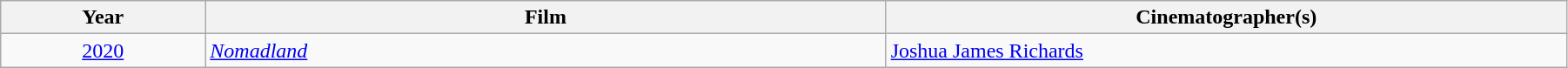<table class="wikitable" width="95%" cellpadding="5">
<tr>
<th width="100"><strong>Year</strong></th>
<th width="350"><strong>Film</strong></th>
<th width="350"><strong>Cinematographer(s)</strong></th>
</tr>
<tr>
<td align="center"><a href='#'>2020</a></td>
<td><em><a href='#'>Nomadland</a></em></td>
<td><a href='#'>Joshua James Richards</a></td>
</tr>
</table>
